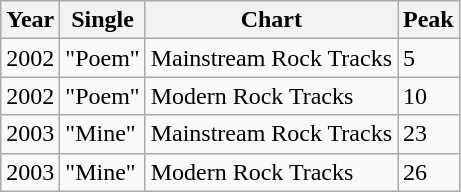<table class="wikitable">
<tr>
<th align="left" valign="top">Year</th>
<th align="left" valign="top">Single</th>
<th align="left" valign="top">Chart</th>
<th align="left" valign="top">Peak</th>
</tr>
<tr>
<td align="left" valign="top">2002</td>
<td align="left" valign="top">"Poem"</td>
<td align="left" valign="top">Mainstream Rock Tracks</td>
<td align="left" valign="top">5</td>
</tr>
<tr>
<td align="left" valign="top">2002</td>
<td align="left" valign="top">"Poem"</td>
<td align="left" valign="top">Modern Rock Tracks</td>
<td align="left" valign="top">10</td>
</tr>
<tr>
<td align="left" valign="top">2003</td>
<td align="left" valign="top">"Mine"</td>
<td align="left" valign="top">Mainstream Rock Tracks</td>
<td align="left" valign="top">23</td>
</tr>
<tr>
<td align="left" valign="top">2003</td>
<td align="left" valign="top">"Mine"</td>
<td align="left" valign="top">Modern Rock Tracks</td>
<td align="left" valign="top">26</td>
</tr>
</table>
